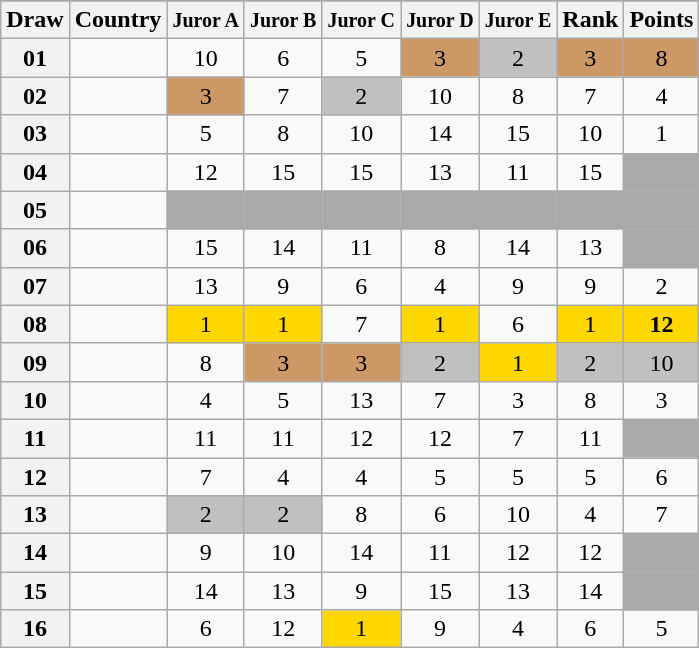<table class="sortable wikitable collapsible plainrowheaders" style="text-align:center;">
<tr>
</tr>
<tr>
<th scope="col">Draw</th>
<th scope="col">Country</th>
<th scope="col"><small>Juror A</small></th>
<th scope="col"><small>Juror B</small></th>
<th scope="col"><small>Juror C</small></th>
<th scope="col"><small>Juror D</small></th>
<th scope="col"><small>Juror E</small></th>
<th scope="col">Rank</th>
<th scope="col">Points</th>
</tr>
<tr>
<th scope="row" style="text-align:center;">01</th>
<td style="text-align:left;"></td>
<td>10</td>
<td>6</td>
<td>5</td>
<td style="background:#CC9966;">3</td>
<td style="background:silver;">2</td>
<td style="background:#CC9966;">3</td>
<td style="background:#CC9966;">8</td>
</tr>
<tr>
<th scope="row" style="text-align:center;">02</th>
<td style="text-align:left;"></td>
<td style="background:#CC9966;">3</td>
<td>7</td>
<td style="background:silver;">2</td>
<td>10</td>
<td>8</td>
<td>7</td>
<td>4</td>
</tr>
<tr>
<th scope="row" style="text-align:center;">03</th>
<td style="text-align:left;"></td>
<td>5</td>
<td>8</td>
<td>10</td>
<td>14</td>
<td>15</td>
<td>10</td>
<td>1</td>
</tr>
<tr>
<th scope="row" style="text-align:center;">04</th>
<td style="text-align:left;"></td>
<td>12</td>
<td>15</td>
<td>15</td>
<td>13</td>
<td>11</td>
<td>15</td>
<td style="background:#AAAAAA;"></td>
</tr>
<tr class="sortbottom">
<th scope="row" style="text-align:center;">05</th>
<td style="text-align:left;"></td>
<td style="background:#AAAAAA;"></td>
<td style="background:#AAAAAA;"></td>
<td style="background:#AAAAAA;"></td>
<td style="background:#AAAAAA;"></td>
<td style="background:#AAAAAA;"></td>
<td style="background:#AAAAAA;"></td>
<td style="background:#AAAAAA;"></td>
</tr>
<tr>
<th scope="row" style="text-align:center;">06</th>
<td style="text-align:left;"></td>
<td>15</td>
<td>14</td>
<td>11</td>
<td>8</td>
<td>14</td>
<td>13</td>
<td style="background:#AAAAAA;"></td>
</tr>
<tr>
<th scope="row" style="text-align:center;">07</th>
<td style="text-align:left;"></td>
<td>13</td>
<td>9</td>
<td>6</td>
<td>4</td>
<td>9</td>
<td>9</td>
<td>2</td>
</tr>
<tr>
<th scope="row" style="text-align:center;">08</th>
<td style="text-align:left;"></td>
<td style="background:gold;">1</td>
<td style="background:gold;">1</td>
<td>7</td>
<td style="background:gold;">1</td>
<td>6</td>
<td style="background:gold;">1</td>
<td style="background:gold;"><strong>12</strong></td>
</tr>
<tr>
<th scope="row" style="text-align:center;">09</th>
<td style="text-align:left;"></td>
<td>8</td>
<td style="background:#CC9966;">3</td>
<td style="background:#CC9966;">3</td>
<td style="background:silver;">2</td>
<td style="background:gold;">1</td>
<td style="background:silver;">2</td>
<td style="background:silver;">10</td>
</tr>
<tr>
<th scope="row" style="text-align:center;">10</th>
<td style="text-align:left;"></td>
<td>4</td>
<td>5</td>
<td>13</td>
<td>7</td>
<td>3</td>
<td>8</td>
<td>3</td>
</tr>
<tr>
<th scope="row" style="text-align:center;">11</th>
<td style="text-align:left;"></td>
<td>11</td>
<td>11</td>
<td>12</td>
<td>12</td>
<td>7</td>
<td>11</td>
<td style="background:#AAAAAA;"></td>
</tr>
<tr>
<th scope="row" style="text-align:center;">12</th>
<td style="text-align:left;"></td>
<td>7</td>
<td>4</td>
<td>4</td>
<td>5</td>
<td>5</td>
<td>5</td>
<td>6</td>
</tr>
<tr>
<th scope="row" style="text-align:center;">13</th>
<td style="text-align:left;"></td>
<td style="background:silver;">2</td>
<td style="background:silver;">2</td>
<td>8</td>
<td>6</td>
<td>10</td>
<td>4</td>
<td>7</td>
</tr>
<tr>
<th scope="row" style="text-align:center;">14</th>
<td style="text-align:left;"></td>
<td>9</td>
<td>10</td>
<td>14</td>
<td>11</td>
<td>12</td>
<td>12</td>
<td style="background:#AAAAAA;"></td>
</tr>
<tr>
<th scope="row" style="text-align:center;">15</th>
<td style="text-align:left;"></td>
<td>14</td>
<td>13</td>
<td>9</td>
<td>15</td>
<td>13</td>
<td>14</td>
<td style="background:#AAAAAA;"></td>
</tr>
<tr>
<th scope="row" style="text-align:center;">16</th>
<td style="text-align:left;"></td>
<td>6</td>
<td>12</td>
<td style="background:gold;">1</td>
<td>9</td>
<td>4</td>
<td>6</td>
<td>5</td>
</tr>
</table>
